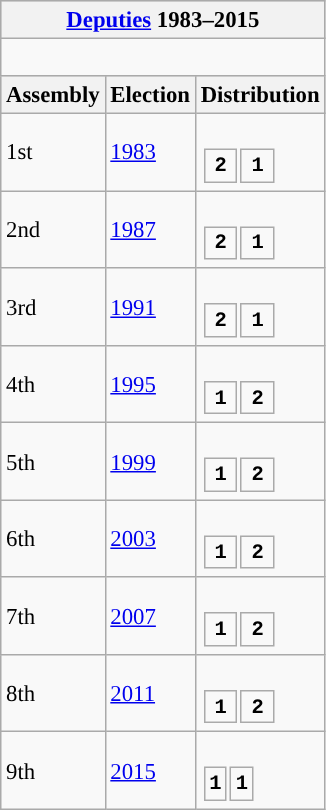<table class="wikitable" style="font-size:95%;">
<tr bgcolor="#CCCCCC">
<th colspan="3"><a href='#'>Deputies</a> 1983–2015</th>
</tr>
<tr>
<td colspan="3"><br>





</td>
</tr>
<tr bgcolor="#CCCCCC">
<th>Assembly</th>
<th>Election</th>
<th>Distribution</th>
</tr>
<tr>
<td>1st</td>
<td><a href='#'>1983</a></td>
<td><br><table style="width:3.75em; font-size:90%; text-align:center; font-family:Courier New;">
<tr style="font-weight:bold">
<td style="background:">2</td>
<td style="background:">1</td>
</tr>
</table>
</td>
</tr>
<tr>
<td>2nd</td>
<td><a href='#'>1987</a></td>
<td><br><table style="width:3.75em; font-size:90%; text-align:center; font-family:Courier New;">
<tr style="font-weight:bold">
<td style="background:">2</td>
<td style="background:">1</td>
</tr>
</table>
</td>
</tr>
<tr>
<td>3rd</td>
<td><a href='#'>1991</a></td>
<td><br><table style="width:3.75em; font-size:90%; text-align:center; font-family:Courier New;">
<tr style="font-weight:bold">
<td style="background:">2</td>
<td style="background:">1</td>
</tr>
</table>
</td>
</tr>
<tr>
<td>4th</td>
<td><a href='#'>1995</a></td>
<td><br><table style="width:3.75em; font-size:90%; text-align:center; font-family:Courier New;">
<tr style="font-weight:bold">
<td style="background:">1</td>
<td style="background:">2</td>
</tr>
</table>
</td>
</tr>
<tr>
<td>5th</td>
<td><a href='#'>1999</a></td>
<td><br><table style="width:3.75em; font-size:90%; text-align:center; font-family:Courier New;">
<tr style="font-weight:bold">
<td style="background:">1</td>
<td style="background:">2</td>
</tr>
</table>
</td>
</tr>
<tr>
<td>6th</td>
<td><a href='#'>2003</a></td>
<td><br><table style="width:3.75em; font-size:90%; text-align:center; font-family:Courier New;">
<tr style="font-weight:bold">
<td style="background:">1</td>
<td style="background:">2</td>
</tr>
</table>
</td>
</tr>
<tr>
<td>7th</td>
<td><a href='#'>2007</a></td>
<td><br><table style="width:3.75em; font-size:90%; text-align:center; font-family:Courier New;">
<tr style="font-weight:bold">
<td style="background:">1</td>
<td style="background:">2</td>
</tr>
</table>
</td>
</tr>
<tr>
<td>8th</td>
<td><a href='#'>2011</a></td>
<td><br><table style="width:3.75em; font-size:90%; text-align:center; font-family:Courier New;">
<tr style="font-weight:bold">
<td style="background:">1</td>
<td style="background:">2</td>
</tr>
</table>
</td>
</tr>
<tr>
<td>9th</td>
<td><a href='#'>2015</a></td>
<td><br><table style="width:2.5em; font-size:90%; text-align:center; font-family:Courier New;">
<tr style="font-weight:bold">
<td style="background:">1</td>
<td style="background:">1</td>
</tr>
</table>
</td>
</tr>
</table>
